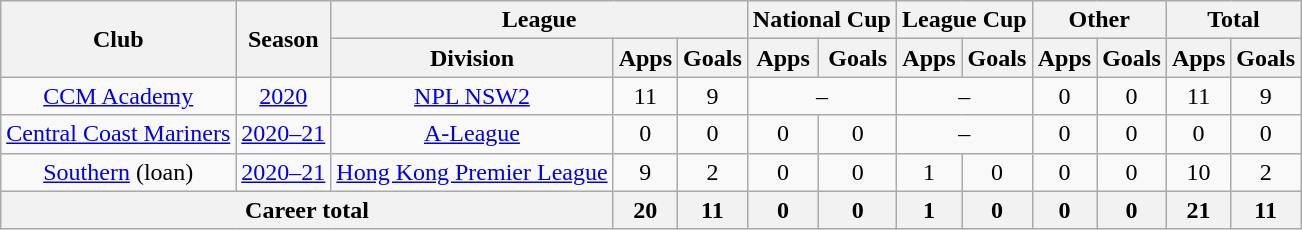<table class="wikitable" style="text-align: center">
<tr>
<th rowspan="2">Club</th>
<th rowspan="2">Season</th>
<th colspan="3">League</th>
<th colspan="2">National Cup</th>
<th colspan="2">League Cup</th>
<th colspan="2">Other</th>
<th colspan="2">Total</th>
</tr>
<tr>
<th>Division</th>
<th>Apps</th>
<th>Goals</th>
<th>Apps</th>
<th>Goals</th>
<th>Apps</th>
<th>Goals</th>
<th>Apps</th>
<th>Goals</th>
<th>Apps</th>
<th>Goals</th>
</tr>
<tr>
<td><a href='#'>CCM Academy</a></td>
<td><a href='#'>2020</a></td>
<td><a href='#'>NPL NSW2</a></td>
<td>11</td>
<td>9</td>
<td colspan="2">–</td>
<td colspan="2">–</td>
<td>0</td>
<td>0</td>
<td>11</td>
<td>9</td>
</tr>
<tr>
<td><a href='#'>Central Coast Mariners</a></td>
<td><a href='#'>2020–21</a></td>
<td><a href='#'>A-League</a></td>
<td>0</td>
<td>0</td>
<td>0</td>
<td>0</td>
<td colspan="2">–</td>
<td>0</td>
<td>0</td>
<td>0</td>
<td>0</td>
</tr>
<tr>
<td><a href='#'>Southern</a> (loan)</td>
<td><a href='#'>2020–21</a></td>
<td><a href='#'>Hong Kong Premier League</a></td>
<td>9</td>
<td>2</td>
<td>0</td>
<td>0</td>
<td>1</td>
<td>0</td>
<td>0</td>
<td>0</td>
<td>10</td>
<td>2</td>
</tr>
<tr>
<th colspan="3">Career total</th>
<th>20</th>
<th>11</th>
<th>0</th>
<th>0</th>
<th>1</th>
<th>0</th>
<th>0</th>
<th>0</th>
<th>21</th>
<th>11</th>
</tr>
</table>
